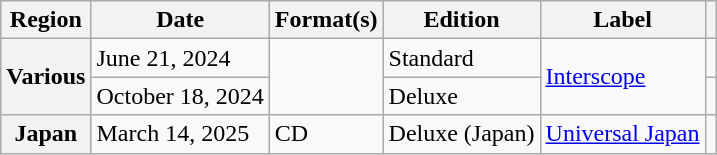<table class="wikitable plainrowheaders">
<tr>
<th scope="col">Region</th>
<th scope="col">Date</th>
<th scope="col">Format(s)</th>
<th scope="col">Edition</th>
<th scope="col">Label</th>
<th scope="col"></th>
</tr>
<tr>
<th scope="row" rowspan="2">Various</th>
<td>June 21, 2024</td>
<td rowspan="2"></td>
<td>Standard</td>
<td rowspan="2"><a href='#'>Interscope</a></td>
<td style="text-align:center"></td>
</tr>
<tr>
<td>October 18, 2024</td>
<td>Deluxe</td>
<td style="text-align:center"></td>
</tr>
<tr>
<th scope="row">Japan</th>
<td>March 14, 2025</td>
<td>CD</td>
<td>Deluxe (Japan)</td>
<td><a href='#'>Universal Japan</a></td>
<td style="text-align:center"></td>
</tr>
</table>
